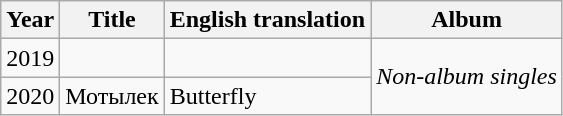<table class="wikitable">
<tr>
<th>Year</th>
<th>Title</th>
<th>English translation</th>
<th>Album</th>
</tr>
<tr>
<td>2019</td>
<td></td>
<td></td>
<td rowspan="2"><em>Non-album singles</em></td>
</tr>
<tr>
<td>2020</td>
<td>Мотылек</td>
<td>Butterfly</td>
</tr>
</table>
